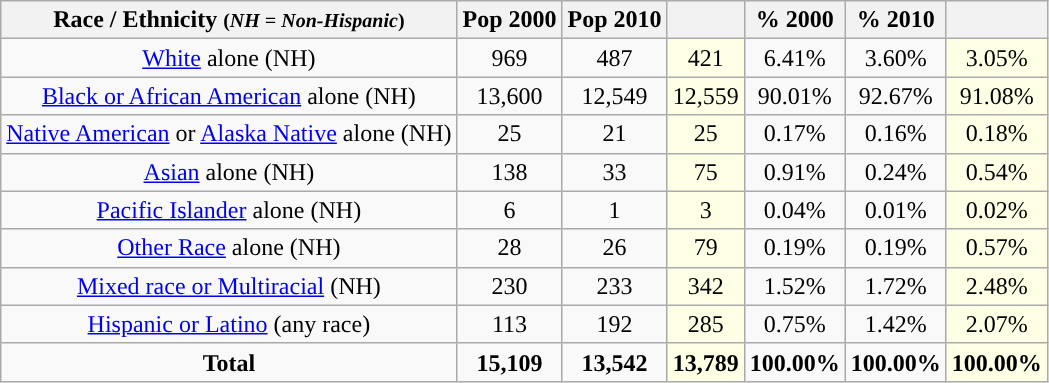<table class="wikitable" style="text-align:center;">
<tr>
<th>Race / Ethnicity <small>(<em>NH = Non-Hispanic</em>)</small></th>
<th>Pop 2000</th>
<th>Pop 2010</th>
<th></th>
<th>% 2000</th>
<th>% 2010</th>
<th></th>
</tr>
<tr>
<td><a href='#'>White</a> alone (NH)</td>
<td>969</td>
<td>487</td>
<td style='background: #ffffe6;'>421</td>
<td>6.41%</td>
<td>3.60%</td>
<td style='background: #ffffe6;'>3.05%</td>
</tr>
<tr>
<td><a href='#'>Black or African American</a> alone (NH)</td>
<td>13,600</td>
<td>12,549</td>
<td style='background: #ffffe6;'>12,559</td>
<td>90.01%</td>
<td>92.67%</td>
<td style='background: #ffffe6;'>91.08%</td>
</tr>
<tr>
<td><a href='#'>Native American</a> or <a href='#'>Alaska Native</a> alone (NH)</td>
<td>25</td>
<td>21</td>
<td style='background: #ffffe6;'>25</td>
<td>0.17%</td>
<td>0.16%</td>
<td style='background: #ffffe6;'>0.18%</td>
</tr>
<tr>
<td><a href='#'>Asian</a> alone (NH)</td>
<td>138</td>
<td>33</td>
<td style='background: #ffffe6;'>75</td>
<td>0.91%</td>
<td>0.24%</td>
<td style='background: #ffffe6;'>0.54%</td>
</tr>
<tr>
<td><a href='#'>Pacific Islander</a> alone (NH)</td>
<td>6</td>
<td>1</td>
<td style='background: #ffffe6;'>3</td>
<td>0.04%</td>
<td>0.01%</td>
<td style='background: #ffffe6;'>0.02%</td>
</tr>
<tr>
<td><a href='#'>Other Race</a> alone (NH)</td>
<td>28</td>
<td>26</td>
<td style='background: #ffffe6;'>79</td>
<td>0.19%</td>
<td>0.19%</td>
<td style='background: #ffffe6;'>0.57%</td>
</tr>
<tr>
<td><a href='#'>Mixed race or Multiracial</a> (NH)</td>
<td>230</td>
<td>233</td>
<td style='background: #ffffe6;'>342</td>
<td>1.52%</td>
<td>1.72%</td>
<td style='background: #ffffe6;'>2.48%</td>
</tr>
<tr>
<td><a href='#'>Hispanic or Latino</a> (any race)</td>
<td>113</td>
<td>192</td>
<td style='background: #ffffe6;'>285</td>
<td>0.75%</td>
<td>1.42%</td>
<td style='background: #ffffe6;'>2.07%</td>
</tr>
<tr>
<td><strong>Total</strong></td>
<td><strong>15,109</strong></td>
<td><strong>13,542</strong></td>
<td style='background: #ffffe6;'><strong>13,789</strong></td>
<td><strong>100.00%</strong></td>
<td><strong>100.00%</strong></td>
<td style='background: #ffffe6;'><strong>100.00%</strong></td>
</tr>
</table>
